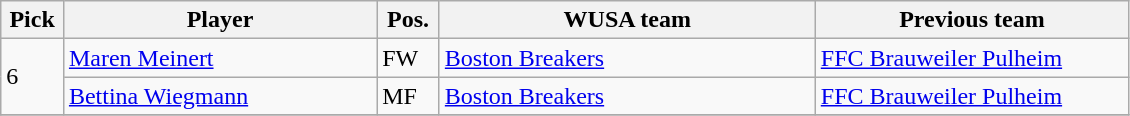<table class="wikitable">
<tr>
<th width="5%">Pick</th>
<th width="25%">Player</th>
<th width="5%">Pos.</th>
<th width="30%">WUSA team</th>
<th width="25%">Previous team</th>
</tr>
<tr>
<td rowspan=2>6</td>
<td> <a href='#'>Maren Meinert</a></td>
<td>FW</td>
<td><a href='#'>Boston Breakers</a></td>
<td><a href='#'>FFC Brauweiler Pulheim</a></td>
</tr>
<tr>
<td> <a href='#'>Bettina Wiegmann</a></td>
<td>MF</td>
<td><a href='#'>Boston Breakers</a></td>
<td><a href='#'>FFC Brauweiler Pulheim</a></td>
</tr>
<tr>
</tr>
</table>
